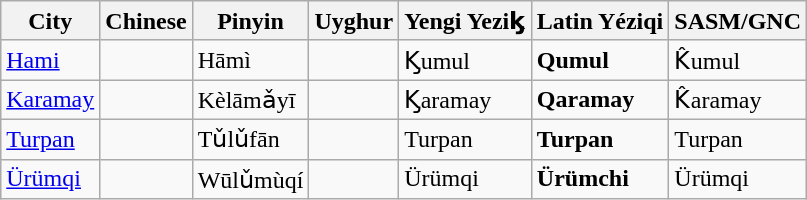<table class="wikitable">
<tr>
<th>City</th>
<th>Chinese</th>
<th>Pinyin</th>
<th>Uyghur</th>
<th>Yengi Yezik̡</th>
<th>Latin Yéziqi</th>
<th>SASM/GNC</th>
</tr>
<tr>
<td><a href='#'>Hami</a></td>
<td></td>
<td>Hāmì</td>
<td></td>
<td>K̡umul</td>
<td><strong>Qumul</strong></td>
<td>K̂umul</td>
</tr>
<tr>
<td><a href='#'>Karamay</a></td>
<td></td>
<td>Kèlāmǎyī</td>
<td></td>
<td>K̡aramay</td>
<td><strong>Qaramay</strong></td>
<td>K̂aramay</td>
</tr>
<tr>
<td><a href='#'>Turpan</a></td>
<td></td>
<td>Tǔlǔfān</td>
<td></td>
<td>Turpan</td>
<td><strong>Turpan</strong></td>
<td>Turpan</td>
</tr>
<tr>
<td><a href='#'>Ürümqi</a></td>
<td></td>
<td>Wūlǔmùqí</td>
<td></td>
<td>Ürümqi</td>
<td><strong>Ürümchi</strong></td>
<td>Ürümqi</td>
</tr>
</table>
